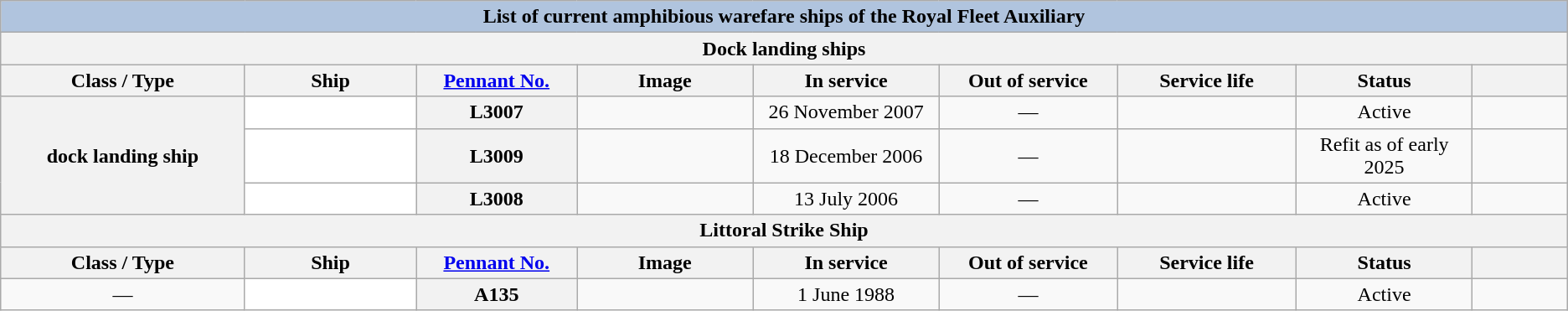<table class="wikitable sortable plainrowheaders" style="text-align:center;">
<tr>
<th style="align: center; background: #B0C4DE;" colspan="9">List of current amphibious warefare ships of the Royal Fleet Auxiliary</th>
</tr>
<tr>
<th colspan="9">Dock landing ships</th>
</tr>
<tr>
<th scope="col" style="width: 250px;">Class / Type</th>
<th scope="col" style="width: 175px;">Ship</th>
<th scope="col" style="width: 150px;"><a href='#'>Pennant No.</a></th>
<th scope="col" style="width: 175px;" class="unsortable">Image</th>
<th scope="col" style="width: 175px;" data-sort-type="usLongDate">In service</th>
<th scope="col" style="width: 175px;" data-sort-type="usLongDate">Out of service</th>
<th scope="col" style="width: 175px;">Service life</th>
<th scope="col" style="width: 175px;" data-sort-time=date>Status</th>
<th scope="col" style="width: 100px;" class="unsortable"></th>
</tr>
<tr>
<th rowspan="3;" data-sort-value="Tide"> dock landing ship</th>
<th scope="row" style="background:#ffffff;" data-sort-value="1"></th>
<th scope="row">L3007</th>
<td></td>
<td>26 November 2007</td>
<td>— </td>
<td></td>
<td>Active</td>
<td></td>
</tr>
<tr>
<th scope="row" style="background:#ffffff;" data-sort-value="1"></th>
<th scope="row">L3009</th>
<td></td>
<td>18 December 2006</td>
<td>— </td>
<td></td>
<td>Refit as of early 2025</td>
<td></td>
</tr>
<tr>
<th scope="row" style="background:#ffffff;" data-sort-value="1"></th>
<th scope="row">L3008</th>
<td></td>
<td>13 July 2006</td>
<td>— </td>
<td></td>
<td>Active</td>
<td></td>
</tr>
<tr>
<th colspan="9">Littoral Strike Ship</th>
</tr>
<tr>
<th scope="col" style="width: 250px;">Class / Type</th>
<th scope="col" style="width: 175px;">Ship</th>
<th scope="col" style="width: 150px;"><a href='#'>Pennant No.</a></th>
<th scope="col" style="width: 175px;" class="unsortable">Image</th>
<th scope="col" style="width: 175px;" data-sort-type="usLongDate">In service</th>
<th scope="col" style="width: 175px;" data-sort-type="usLongDate">Out of service</th>
<th scope="col" style="width: 175px;">Service life</th>
<th scope="col" style="width: 175px;" data-sort-time=date>Status</th>
<th scope="col" style="width: 100px;" class="unsortable"></th>
</tr>
<tr>
<td>—</td>
<th scope="row" style="background:#ffffff;" data-sort-value="1"></th>
<th scope="row">A135</th>
<td></td>
<td>1 June 1988</td>
<td>— </td>
<td></td>
<td>Active</td>
<td></td>
</tr>
</table>
